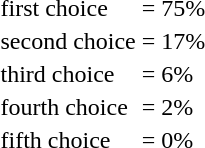<table class="toccolours">
<tr>
<td>first choice</td>
<td>= 75%</td>
</tr>
<tr>
<td>second choice</td>
<td>= 17%</td>
</tr>
<tr>
<td>third choice</td>
<td>= 6%</td>
</tr>
<tr>
<td>fourth choice</td>
<td>= 2%</td>
</tr>
<tr>
<td>fifth choice</td>
<td>= 0%</td>
</tr>
</table>
